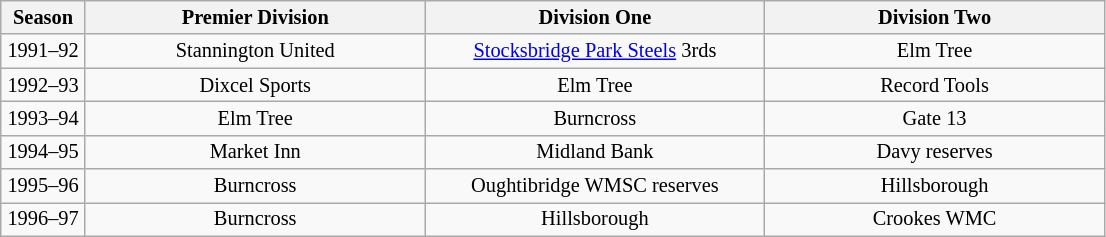<table class="wikitable" style="text-align: center; font-size:85%">
<tr>
<th width=50>Season</th>
<th width=220>Premier Division</th>
<th width=220>Division One</th>
<th width=220>Division Two</th>
</tr>
<tr>
<td>1991–92</td>
<td>Stannington United</td>
<td><a href='#'>Stocksbridge Park Steels</a> 3rds</td>
<td>Elm Tree</td>
</tr>
<tr>
<td>1992–93</td>
<td>Dixcel Sports</td>
<td>Elm Tree</td>
<td>Record Tools</td>
</tr>
<tr>
<td>1993–94</td>
<td>Elm Tree</td>
<td>Burncross</td>
<td>Gate 13</td>
</tr>
<tr>
<td>1994–95</td>
<td>Market Inn</td>
<td>Midland Bank</td>
<td>Davy reserves</td>
</tr>
<tr>
<td>1995–96</td>
<td>Burncross</td>
<td>Oughtibridge WMSC reserves</td>
<td>Hillsborough</td>
</tr>
<tr>
<td>1996–97</td>
<td>Burncross</td>
<td>Hillsborough</td>
<td>Crookes WMC</td>
</tr>
</table>
